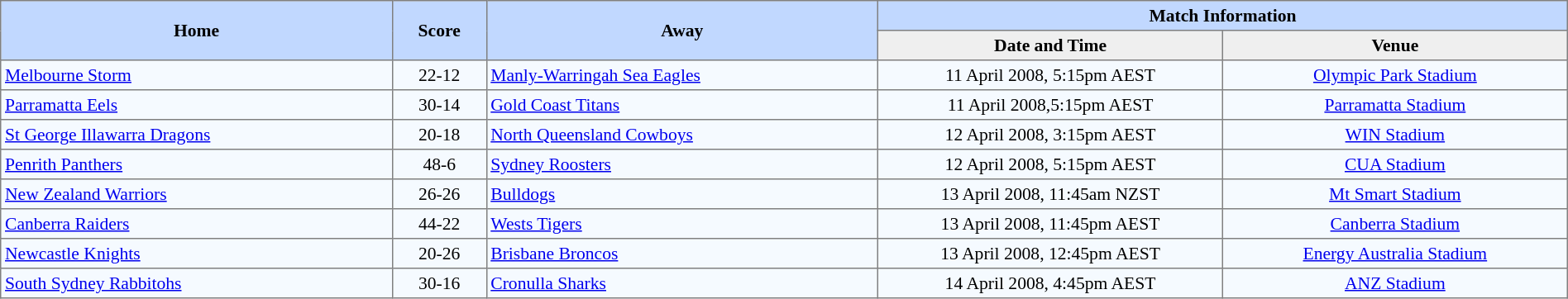<table border=1 style="border-collapse:collapse; font-size:90%;" cellpadding=3 cellspacing=0 width=100%>
<tr bgcolor=#C1D8FF>
<th rowspan=2 width=25%>Home</th>
<th rowspan=2 width=6%>Score</th>
<th rowspan=2 width=25%>Away</th>
<th colspan=6>Match Information</th>
</tr>
<tr bgcolor=#EFEFEF>
<th width=22%>Date and Time</th>
<th width=22%>Venue</th>
</tr>
<tr align=center bgcolor=#F5FAFF>
<td align=left> <a href='#'>Melbourne Storm</a></td>
<td>22-12</td>
<td align=left> <a href='#'>Manly-Warringah Sea Eagles</a></td>
<td>11 April 2008, 5:15pm AEST</td>
<td><a href='#'>Olympic Park Stadium</a></td>
</tr>
<tr align=center bgcolor=#F5FAFF>
<td align=left> <a href='#'>Parramatta Eels</a></td>
<td>30-14</td>
<td align=left> <a href='#'>Gold Coast Titans</a></td>
<td>11 April 2008,5:15pm AEST</td>
<td><a href='#'>Parramatta Stadium</a></td>
</tr>
<tr align=center bgcolor=#F5FAFF>
<td align=left> <a href='#'>St George Illawarra Dragons</a></td>
<td>20-18</td>
<td align=left> <a href='#'>North Queensland Cowboys</a></td>
<td>12 April 2008, 3:15pm AEST</td>
<td><a href='#'>WIN Stadium</a></td>
</tr>
<tr align=center bgcolor=#F5FAFF>
<td align=left> <a href='#'>Penrith Panthers</a></td>
<td>48-6</td>
<td align=left> <a href='#'>Sydney Roosters</a></td>
<td>12 April 2008, 5:15pm AEST</td>
<td><a href='#'>CUA Stadium</a></td>
</tr>
<tr align=center bgcolor=#F5FAFF>
<td align=left> <a href='#'>New Zealand Warriors</a></td>
<td>26-26</td>
<td align=left> <a href='#'>Bulldogs</a></td>
<td>13 April 2008, 11:45am NZST</td>
<td><a href='#'>Mt Smart Stadium</a></td>
</tr>
<tr align=center bgcolor=#F5FAFF>
<td align=left> <a href='#'>Canberra Raiders</a></td>
<td>44-22</td>
<td align=left> <a href='#'>Wests Tigers</a></td>
<td>13 April 2008, 11:45pm AEST</td>
<td><a href='#'>Canberra Stadium</a></td>
</tr>
<tr align=center bgcolor=#F5FAFF>
<td align=left> <a href='#'>Newcastle Knights</a></td>
<td>20-26</td>
<td align=left> <a href='#'>Brisbane Broncos</a></td>
<td>13 April 2008, 12:45pm AEST</td>
<td><a href='#'>Energy Australia Stadium</a></td>
</tr>
<tr align=center bgcolor=#F5FAFF>
<td align=left> <a href='#'>South Sydney Rabbitohs</a></td>
<td>30-16</td>
<td align=left> <a href='#'>Cronulla Sharks</a></td>
<td>14 April 2008, 4:45pm AEST</td>
<td><a href='#'>ANZ Stadium</a></td>
</tr>
</table>
